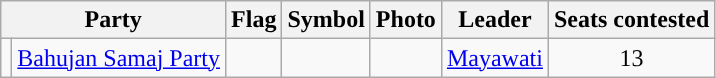<table class="wikitable" style="text-align:center;">
<tr>
<th colspan="2">Party</th>
<th>Flag</th>
<th>Symbol</th>
<th>Photo</th>
<th>Leader</th>
<th>Seats contested</th>
</tr>
<tr>
<td></td>
<td><a href='#'>Bahujan Samaj Party</a></td>
<td></td>
<td></td>
<td></td>
<td><a href='#'>Mayawati</a></td>
<td>13</td>
</tr>
</table>
